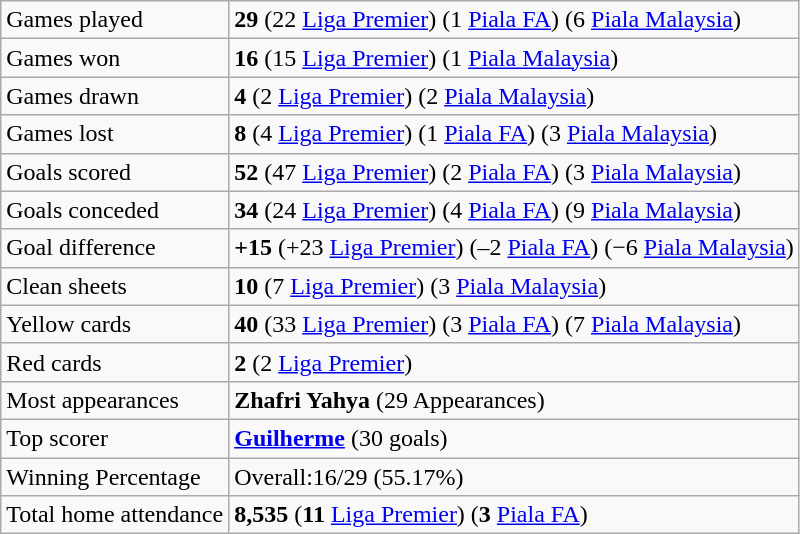<table class="wikitable">
<tr>
<td>Games played</td>
<td><strong>29</strong> (22 <a href='#'>Liga Premier</a>) (1 <a href='#'>Piala FA</a>) (6 <a href='#'>Piala Malaysia</a>)</td>
</tr>
<tr>
<td>Games won</td>
<td><strong>16</strong> (15 <a href='#'>Liga Premier</a>) (1 <a href='#'>Piala Malaysia</a>)</td>
</tr>
<tr>
<td>Games drawn</td>
<td><strong>4</strong> (2 <a href='#'>Liga Premier</a>) (2 <a href='#'>Piala Malaysia</a>)</td>
</tr>
<tr>
<td>Games lost</td>
<td><strong>8</strong> (4 <a href='#'>Liga Premier</a>) (1 <a href='#'>Piala FA</a>) (3 <a href='#'>Piala Malaysia</a>)</td>
</tr>
<tr>
<td>Goals scored</td>
<td><strong>52</strong> (47 <a href='#'>Liga Premier</a>) (2 <a href='#'>Piala FA</a>) (3 <a href='#'>Piala Malaysia</a>)</td>
</tr>
<tr>
<td>Goals conceded</td>
<td><strong>34</strong> (24 <a href='#'>Liga Premier</a>) (4 <a href='#'>Piala FA</a>) (9 <a href='#'>Piala Malaysia</a>)</td>
</tr>
<tr>
<td>Goal difference</td>
<td><strong>+15</strong> (+23 <a href='#'>Liga Premier</a>) (–2 <a href='#'>Piala FA</a>) (−6 <a href='#'>Piala Malaysia</a>)</td>
</tr>
<tr>
<td>Clean sheets</td>
<td><strong>10</strong> (7 <a href='#'>Liga Premier</a>) (3 <a href='#'>Piala Malaysia</a>)</td>
</tr>
<tr>
<td>Yellow cards</td>
<td><strong>40</strong> (33  <a href='#'>Liga Premier</a>) (3 <a href='#'>Piala FA</a>) (7 <a href='#'>Piala Malaysia</a>)</td>
</tr>
<tr>
<td>Red cards</td>
<td><strong>2</strong> (2 <a href='#'>Liga Premier</a>)</td>
</tr>
<tr>
<td>Most appearances</td>
<td> <strong>Zhafri Yahya</strong> (29 Appearances)</td>
</tr>
<tr>
<td>Top scorer</td>
<td> <strong><a href='#'>Guilherme</a></strong> (30 goals)</td>
</tr>
<tr>
<td>Winning Percentage</td>
<td>Overall:16/29 (55.17%)</td>
</tr>
<tr>
<td>Total home attendance</td>
<td><strong>8,535</strong> (<strong>11</strong> <a href='#'>Liga Premier</a>) (<strong>3</strong> <a href='#'>Piala FA</a>)</td>
</tr>
</table>
